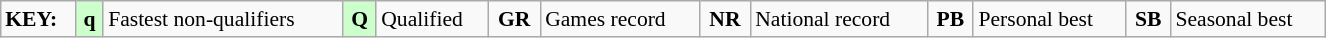<table class="wikitable" style="margin:0.5em auto; font-size:90%;position:relative;" width=70%>
<tr>
<td><strong>KEY:</strong></td>
<td bgcolor=ccffcc align=center><strong>q</strong></td>
<td>Fastest non-qualifiers</td>
<td bgcolor=ccffcc align=center><strong>Q</strong></td>
<td>Qualified</td>
<td align=center><strong>GR</strong></td>
<td>Games record</td>
<td align=center><strong>NR</strong></td>
<td>National record</td>
<td align=center><strong>PB</strong></td>
<td>Personal best</td>
<td align=center><strong>SB</strong></td>
<td>Seasonal best</td>
</tr>
</table>
